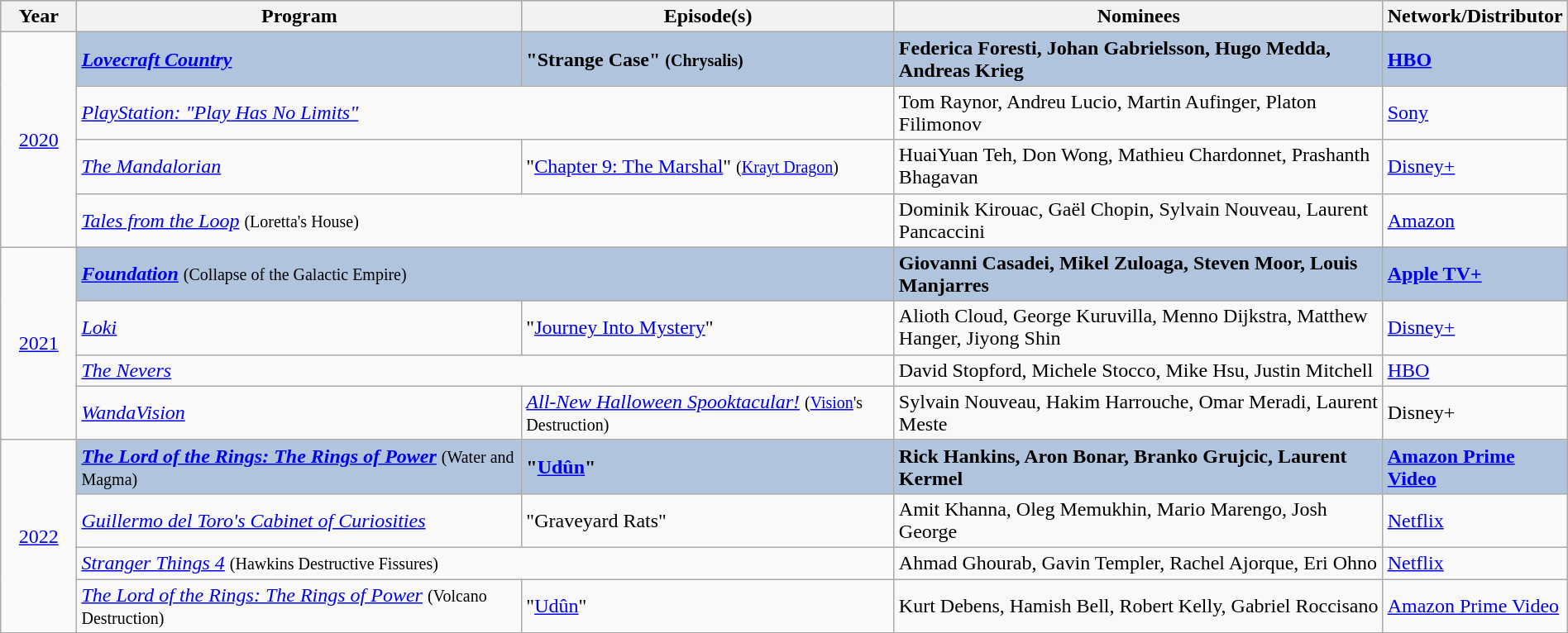<table class="wikitable" style="width:100%">
<tr bgcolor="#bebebe">
<th width="5%">Year</th>
<th width="30%">Program</th>
<th width="25%">Episode(s)</th>
<th width="33%">Nominees</th>
<th width="8%">Network/Distributor</th>
</tr>
<tr>
<td rowspan="4" style="text-align:center;"><a href='#'>2020</a><br></td>
<td style="background:#B0C4DE;"><strong><em><a href='#'>Lovecraft Country</a></em></strong></td>
<td style="background:#B0C4DE;"><strong>"Strange Case" <small>(Chrysalis)</small></strong></td>
<td style="background:#B0C4DE;"><strong>Federica Foresti, Johan Gabrielsson, Hugo Medda, Andreas Krieg</strong></td>
<td style="background:#B0C4DE;"><strong><a href='#'>HBO</a></strong></td>
</tr>
<tr>
<td colspan="2"><em><a href='#'>PlayStation: "Play Has No Limits"</a></em></td>
<td>Tom Raynor, Andreu Lucio, Martin Aufinger, Platon Filimonov</td>
<td><a href='#'>Sony</a></td>
</tr>
<tr>
<td><em><a href='#'>The Mandalorian</a></em></td>
<td>"<a href='#'>Chapter 9: The Marshal</a>" <small>(<a href='#'>Krayt Dragon</a>)</small></td>
<td>HuaiYuan Teh, Don Wong, Mathieu Chardonnet, Prashanth Bhagavan</td>
<td><a href='#'>Disney+</a></td>
</tr>
<tr>
<td colspan="2"><em><a href='#'>Tales from the Loop</a></em> <small>(Loretta's House)</small></td>
<td>Dominik Kirouac, Gaël Chopin, Sylvain Nouveau, Laurent Pancaccini</td>
<td><a href='#'>Amazon</a></td>
</tr>
<tr>
<td rowspan="4" style="text-align:center;"><a href='#'>2021</a><br></td>
<td style="background:#B0C4DE;" colspan="2"><strong><em><a href='#'>Foundation</a></em></strong> <small>(Collapse of the Galactic Empire)</small></td>
<td style="background:#B0C4DE;"><strong>Giovanni Casadei, Mikel Zuloaga, Steven Moor, Louis Manjarres</strong></td>
<td style="background:#B0C4DE;"><strong><a href='#'>Apple TV+</a></strong></td>
</tr>
<tr>
<td><em><a href='#'>Loki</a></em></td>
<td>"<a href='#'>Journey Into Mystery</a>"</td>
<td>Alioth Cloud, George Kuruvilla, Menno Dijkstra, Matthew Hanger, Jiyong Shin</td>
<td><a href='#'>Disney+</a></td>
</tr>
<tr>
<td colspan="2"><em><a href='#'>The Nevers</a></em></td>
<td>David Stopford, Michele Stocco, Mike Hsu, Justin Mitchell</td>
<td><a href='#'>HBO</a></td>
</tr>
<tr>
<td><em><a href='#'>WandaVision</a></em></td>
<td><em><a href='#'>All-New Halloween Spooktacular!</a></em> <small>(<a href='#'>Vision</a>'s Destruction)</small></td>
<td>Sylvain Nouveau, Hakim Harrouche, Omar Meradi, Laurent Meste</td>
<td>Disney+</td>
</tr>
<tr>
<td rowspan="4" style="text-align:center;"><a href='#'>2022</a><br></td>
<td style="background:#B0C4DE;"><strong><em><a href='#'>The Lord of the Rings: The Rings of Power</a></em></strong> <small>(Water and Magma)</small></td>
<td style="background:#B0C4DE;"><strong>"<a href='#'>Udûn</a>"</strong></td>
<td style="background:#B0C4DE;"><strong>Rick Hankins, Aron Bonar, Branko Grujcic, Laurent Kermel</strong></td>
<td style="background:#B0C4DE;"><strong><a href='#'>Amazon Prime Video</a></strong></td>
</tr>
<tr>
<td><em><a href='#'>Guillermo del Toro's Cabinet of Curiosities</a></em></td>
<td>"Graveyard Rats"</td>
<td>Amit Khanna, Oleg Memukhin, Mario Marengo, Josh George</td>
<td><a href='#'>Netflix</a></td>
</tr>
<tr>
<td colspan="2"><em><a href='#'>Stranger Things 4</a></em> <small>(Hawkins Destructive Fissures)</small></td>
<td>Ahmad Ghourab, Gavin Templer, Rachel Ajorque, Eri Ohno</td>
<td><a href='#'>Netflix</a></td>
</tr>
<tr>
<td><em><a href='#'>The Lord of the Rings: The Rings of Power</a></em> <small>(Volcano Destruction)</small></td>
<td>"<a href='#'>Udûn</a>"</td>
<td>Kurt Debens, Hamish Bell, Robert Kelly, Gabriel Roccisano</td>
<td><a href='#'>Amazon Prime Video</a></td>
</tr>
</table>
